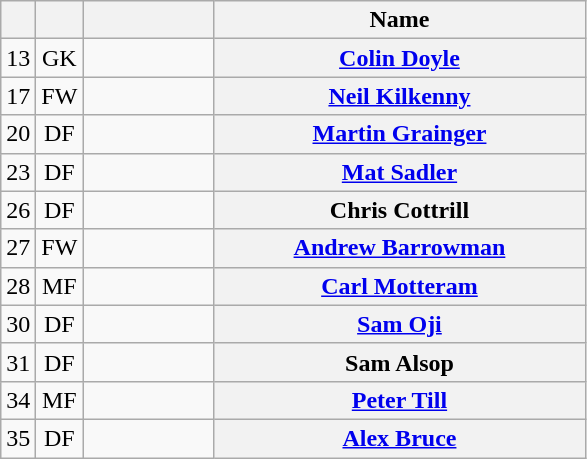<table class="wikitable plainrowheaders" style="text-align:center;">
<tr>
<th scope="col"></th>
<th scope="col"></th>
<th scope="col" style="width:5em;"></th>
<th scope="col" style="width:15em;">Name</th>
</tr>
<tr>
<td>13</td>
<td>GK</td>
<td style="text-align:left"></td>
<th scope="row"><a href='#'>Colin Doyle</a></th>
</tr>
<tr>
<td>17</td>
<td>FW</td>
<td style="text-align:left"></td>
<th scope="row"><a href='#'>Neil Kilkenny</a></th>
</tr>
<tr>
<td>20</td>
<td>DF</td>
<td style="text-align:left"></td>
<th scope="row"><a href='#'>Martin Grainger</a> </th>
</tr>
<tr>
<td>23</td>
<td>DF</td>
<td style="text-align:left"></td>
<th scope="row"><a href='#'>Mat Sadler</a></th>
</tr>
<tr>
<td>26</td>
<td>DF</td>
<td style="text-align:left"></td>
<th scope="row">Chris Cottrill</th>
</tr>
<tr>
<td>27</td>
<td>FW</td>
<td style="text-align:left"></td>
<th scope="row"><a href='#'>Andrew Barrowman</a></th>
</tr>
<tr>
<td>28</td>
<td>MF</td>
<td style="text-align:left"></td>
<th scope="row"><a href='#'>Carl Motteram</a></th>
</tr>
<tr>
<td>30</td>
<td>DF</td>
<td style="text-align:left"></td>
<th scope="row"><a href='#'>Sam Oji</a></th>
</tr>
<tr>
<td>31</td>
<td>DF</td>
<td style="text-align:left"></td>
<th scope="row">Sam Alsop</th>
</tr>
<tr>
<td>34</td>
<td>MF</td>
<td style="text-align:left"></td>
<th scope="row"><a href='#'>Peter Till</a></th>
</tr>
<tr>
<td>35</td>
<td>DF</td>
<td style="text-align:left"></td>
<th scope="row"><a href='#'>Alex Bruce</a></th>
</tr>
</table>
